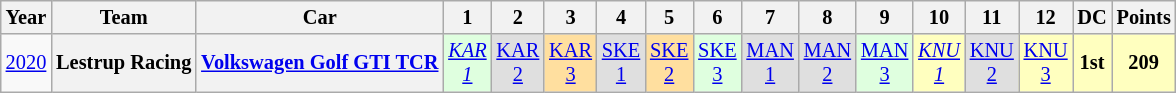<table class="wikitable" style="text-align:center; font-size:85%">
<tr>
<th>Year</th>
<th>Team</th>
<th>Car</th>
<th>1</th>
<th>2</th>
<th>3</th>
<th>4</th>
<th>5</th>
<th>6</th>
<th>7</th>
<th>8</th>
<th>9</th>
<th>10</th>
<th>11</th>
<th>12</th>
<th>DC</th>
<th>Points</th>
</tr>
<tr>
<td><a href='#'>2020</a></td>
<th nowrap>Lestrup Racing</th>
<th nowrap><a href='#'>Volkswagen Golf GTI TCR</a></th>
<td style="background:#DFFFDF;"><em><a href='#'>KAR<br>1</a></em><br></td>
<td style="background:#DFDFDF;"><a href='#'>KAR<br>2</a><br></td>
<td style="background:#FFDF9F;"><a href='#'>KAR<br>3</a><br></td>
<td style="background:#DFDFDF;"><a href='#'>SKE<br>1</a><br></td>
<td style="background:#FFDF9F;"><a href='#'>SKE<br>2</a><br></td>
<td style="background:#DFFFDF;"><a href='#'>SKE<br>3</a><br></td>
<td style="background:#DFDFDF;"><a href='#'>MAN<br>1</a><br></td>
<td style="background:#DFDFDF;"><a href='#'>MAN<br>2</a><br></td>
<td style="background:#DFFFDF;"><a href='#'>MAN<br>3</a><br></td>
<td style="background:#FFFFBF;"><em><a href='#'>KNU<br>1</a></em><br></td>
<td style="background:#DFDFDF;"><a href='#'>KNU<br>2</a><br></td>
<td style="background:#FFFFBF;"><a href='#'>KNU<br>3</a><br></td>
<th style="background:#FFFFBF;">1st</th>
<th style="background:#FFFFBF;">209</th>
</tr>
</table>
